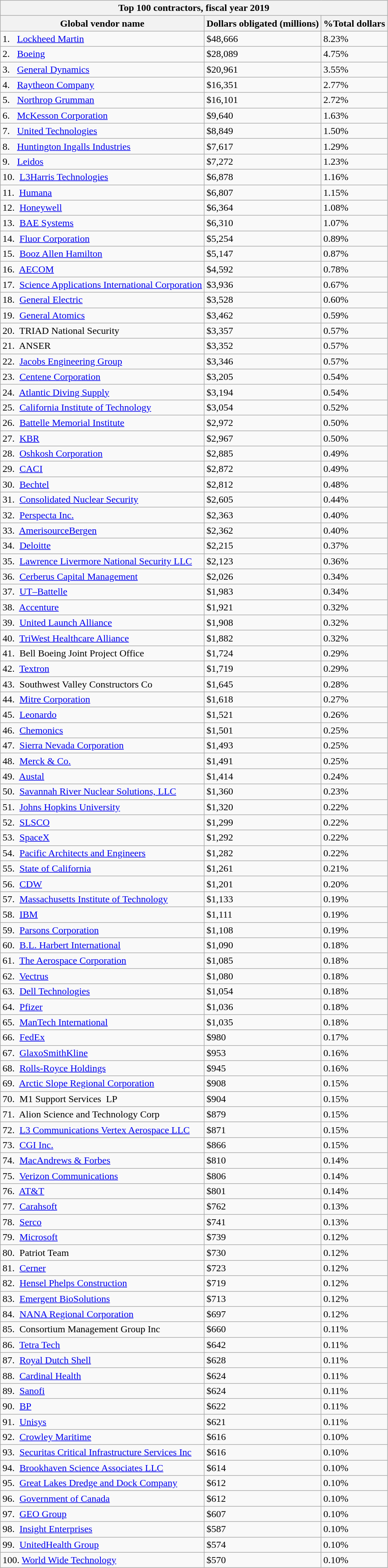<table class="wikitable sortable">
<tr>
<th colspan="3">Top 100 contractors, fiscal year 2019</th>
</tr>
<tr>
<th><strong>Global vendor name</strong></th>
<th><strong>Dollars obligated (millions)</strong></th>
<th><strong>%Total dollars</strong></th>
</tr>
<tr>
<td>1.   <a href='#'>Lockheed Martin</a></td>
<td>$48,666</td>
<td>8.23%</td>
</tr>
<tr>
<td>2.   <a href='#'>Boeing</a></td>
<td>$28,089</td>
<td>4.75%</td>
</tr>
<tr>
<td>3.   <a href='#'>General Dynamics</a></td>
<td>$20,961</td>
<td>3.55%</td>
</tr>
<tr>
<td>4.   <a href='#'>Raytheon Company</a></td>
<td>$16,351</td>
<td>2.77%</td>
</tr>
<tr>
<td>5.   <a href='#'>Northrop Grumman</a></td>
<td>$16,101</td>
<td>2.72%</td>
</tr>
<tr>
<td>6.   <a href='#'>McKesson Corporation</a></td>
<td>$9,640</td>
<td>1.63%</td>
</tr>
<tr>
<td>7.   <a href='#'>United Technologies</a></td>
<td>$8,849</td>
<td>1.50%</td>
</tr>
<tr>
<td>8.   <a href='#'>Huntington Ingalls Industries</a></td>
<td>$7,617</td>
<td>1.29%</td>
</tr>
<tr>
<td>9.   <a href='#'>Leidos</a></td>
<td>$7,272</td>
<td>1.23%</td>
</tr>
<tr>
<td>10.  <a href='#'>L3Harris Technologies</a></td>
<td>$6,878</td>
<td>1.16%</td>
</tr>
<tr>
<td>11.  <a href='#'>Humana</a></td>
<td>$6,807</td>
<td>1.15%</td>
</tr>
<tr>
<td>12.  <a href='#'>Honeywell</a></td>
<td>$6,364</td>
<td>1.08%</td>
</tr>
<tr>
<td>13.  <a href='#'>BAE Systems</a></td>
<td>$6,310</td>
<td>1.07%</td>
</tr>
<tr>
<td>14.  <a href='#'>Fluor Corporation</a></td>
<td>$5,254</td>
<td>0.89%</td>
</tr>
<tr>
<td>15.  <a href='#'>Booz Allen Hamilton</a></td>
<td>$5,147</td>
<td>0.87%</td>
</tr>
<tr>
<td>16.  <a href='#'>AECOM</a></td>
<td>$4,592</td>
<td>0.78%</td>
</tr>
<tr>
<td>17.  <a href='#'>Science Applications International Corporation</a></td>
<td>$3,936</td>
<td>0.67%</td>
</tr>
<tr>
<td>18.  <a href='#'>General Electric</a></td>
<td>$3,528</td>
<td>0.60%</td>
</tr>
<tr>
<td>19.  <a href='#'>General Atomics</a></td>
<td>$3,462</td>
<td>0.59%</td>
</tr>
<tr>
<td>20.  TRIAD National Security</td>
<td>$3,357</td>
<td>0.57%</td>
</tr>
<tr>
<td>21.  ANSER</td>
<td>$3,352</td>
<td>0.57%</td>
</tr>
<tr>
<td>22.  <a href='#'>Jacobs Engineering Group</a></td>
<td>$3,346</td>
<td>0.57%</td>
</tr>
<tr>
<td>23.  <a href='#'>Centene Corporation</a></td>
<td>$3,205</td>
<td>0.54%</td>
</tr>
<tr>
<td>24.  <a href='#'>Atlantic Diving Supply</a></td>
<td>$3,194</td>
<td>0.54%</td>
</tr>
<tr>
<td>25.  <a href='#'>California Institute of Technology</a></td>
<td>$3,054</td>
<td>0.52%</td>
</tr>
<tr>
<td>26.  <a href='#'>Battelle Memorial Institute</a></td>
<td>$2,972</td>
<td>0.50%</td>
</tr>
<tr>
<td>27.  <a href='#'>KBR</a></td>
<td>$2,967</td>
<td>0.50%</td>
</tr>
<tr>
<td>28.  <a href='#'>Oshkosh Corporation</a></td>
<td>$2,885</td>
<td>0.49%</td>
</tr>
<tr>
<td>29.  <a href='#'>CACI</a></td>
<td>$2,872</td>
<td>0.49%</td>
</tr>
<tr>
<td>30.  <a href='#'>Bechtel</a></td>
<td>$2,812</td>
<td>0.48%</td>
</tr>
<tr>
<td>31.  <a href='#'>Consolidated Nuclear Security</a></td>
<td>$2,605</td>
<td>0.44%</td>
</tr>
<tr>
<td>32.  <a href='#'>Perspecta Inc.</a></td>
<td>$2,363</td>
<td>0.40%</td>
</tr>
<tr>
<td>33.  <a href='#'>AmerisourceBergen</a></td>
<td>$2,362</td>
<td>0.40%</td>
</tr>
<tr>
<td>34.  <a href='#'>Deloitte</a></td>
<td>$2,215</td>
<td>0.37%</td>
</tr>
<tr>
<td>35.  <a href='#'>Lawrence Livermore National Security LLC</a></td>
<td>$2,123</td>
<td>0.36%</td>
</tr>
<tr>
<td>36.  <a href='#'>Cerberus Capital Management</a></td>
<td>$2,026</td>
<td>0.34%</td>
</tr>
<tr>
<td>37.  <a href='#'>UT–Battelle</a></td>
<td>$1,983</td>
<td>0.34%</td>
</tr>
<tr>
<td>38.  <a href='#'>Accenture</a></td>
<td>$1,921</td>
<td>0.32%</td>
</tr>
<tr>
<td>39.  <a href='#'>United Launch Alliance</a></td>
<td>$1,908</td>
<td>0.32%</td>
</tr>
<tr>
<td>40.  <a href='#'>TriWest Healthcare Alliance</a></td>
<td>$1,882</td>
<td>0.32%</td>
</tr>
<tr>
<td>41.  Bell Boeing Joint Project Office</td>
<td>$1,724</td>
<td>0.29%</td>
</tr>
<tr>
<td>42.  <a href='#'>Textron</a></td>
<td>$1,719</td>
<td>0.29%</td>
</tr>
<tr>
<td>43.  Southwest Valley Constructors Co</td>
<td>$1,645</td>
<td>0.28%</td>
</tr>
<tr>
<td>44.  <a href='#'>Mitre Corporation</a></td>
<td>$1,618</td>
<td>0.27%</td>
</tr>
<tr>
<td>45.  <a href='#'>Leonardo</a></td>
<td>$1,521</td>
<td>0.26%</td>
</tr>
<tr>
<td>46.  <a href='#'>Chemonics</a></td>
<td>$1,501</td>
<td>0.25%</td>
</tr>
<tr>
<td>47.  <a href='#'>Sierra Nevada Corporation</a></td>
<td>$1,493</td>
<td>0.25%</td>
</tr>
<tr>
<td>48.  <a href='#'>Merck & Co.</a></td>
<td>$1,491</td>
<td>0.25%</td>
</tr>
<tr>
<td>49.  <a href='#'>Austal</a></td>
<td>$1,414</td>
<td>0.24%</td>
</tr>
<tr>
<td>50.  <a href='#'>Savannah River Nuclear Solutions, LLC</a></td>
<td>$1,360</td>
<td>0.23%</td>
</tr>
<tr>
<td>51.  <a href='#'>Johns Hopkins University</a></td>
<td>$1,320</td>
<td>0.22%</td>
</tr>
<tr>
<td>52.  <a href='#'>SLSCO</a></td>
<td>$1,299</td>
<td>0.22%</td>
</tr>
<tr>
<td>53.  <a href='#'>SpaceX</a></td>
<td>$1,292</td>
<td>0.22%</td>
</tr>
<tr>
<td>54.  <a href='#'>Pacific Architects and Engineers</a></td>
<td>$1,282</td>
<td>0.22%</td>
</tr>
<tr>
<td>55.  <a href='#'>State of California</a></td>
<td>$1,261</td>
<td>0.21%</td>
</tr>
<tr>
<td>56.  <a href='#'>CDW</a></td>
<td>$1,201</td>
<td>0.20%</td>
</tr>
<tr>
<td>57.  <a href='#'>Massachusetts Institute of Technology</a></td>
<td>$1,133</td>
<td>0.19%</td>
</tr>
<tr>
<td>58.  <a href='#'>IBM</a></td>
<td>$1,111</td>
<td>0.19%</td>
</tr>
<tr>
<td>59.  <a href='#'>Parsons Corporation</a></td>
<td>$1,108</td>
<td>0.19%</td>
</tr>
<tr>
<td>60.  <a href='#'>B.L. Harbert International</a></td>
<td>$1,090</td>
<td>0.18%</td>
</tr>
<tr>
<td>61.  <a href='#'>The Aerospace Corporation</a></td>
<td>$1,085</td>
<td>0.18%</td>
</tr>
<tr>
<td>62.  <a href='#'>Vectrus</a></td>
<td>$1,080</td>
<td>0.18%</td>
</tr>
<tr>
<td>63.  <a href='#'>Dell Technologies</a></td>
<td>$1,054</td>
<td>0.18%</td>
</tr>
<tr>
<td>64.  <a href='#'>Pfizer</a></td>
<td>$1,036</td>
<td>0.18%</td>
</tr>
<tr>
<td>65.  <a href='#'>ManTech International</a></td>
<td>$1,035</td>
<td>0.18%</td>
</tr>
<tr>
<td>66.  <a href='#'>FedEx</a></td>
<td>$980</td>
<td>0.17%</td>
</tr>
<tr>
<td>67.  <a href='#'>GlaxoSmithKline</a></td>
<td>$953</td>
<td>0.16%</td>
</tr>
<tr>
<td>68.  <a href='#'>Rolls-Royce Holdings</a></td>
<td>$945</td>
<td>0.16%</td>
</tr>
<tr>
<td>69.  <a href='#'>Arctic Slope Regional Corporation</a></td>
<td>$908</td>
<td>0.15%</td>
</tr>
<tr>
<td>70.  M1 Support Services  LP</td>
<td>$904</td>
<td>0.15%</td>
</tr>
<tr>
<td>71.  Alion Science and Technology Corp</td>
<td>$879</td>
<td>0.15%</td>
</tr>
<tr>
<td>72.  <a href='#'>L3 Communications Vertex Aerospace LLC</a></td>
<td>$871</td>
<td>0.15%</td>
</tr>
<tr>
<td>73.  <a href='#'>CGI Inc.</a></td>
<td>$866</td>
<td>0.15%</td>
</tr>
<tr>
<td>74.  <a href='#'>MacAndrews & Forbes</a></td>
<td>$810</td>
<td>0.14%</td>
</tr>
<tr>
<td>75.  <a href='#'>Verizon Communications</a></td>
<td>$806</td>
<td>0.14%</td>
</tr>
<tr>
<td>76.  <a href='#'>AT&T</a></td>
<td>$801</td>
<td>0.14%</td>
</tr>
<tr>
<td>77.  <a href='#'>Carahsoft</a></td>
<td>$762</td>
<td>0.13%</td>
</tr>
<tr>
<td>78.  <a href='#'>Serco</a></td>
<td>$741</td>
<td>0.13%</td>
</tr>
<tr>
<td>79.  <a href='#'>Microsoft</a></td>
<td>$739</td>
<td>0.12%</td>
</tr>
<tr>
<td>80.  Patriot Team</td>
<td>$730</td>
<td>0.12%</td>
</tr>
<tr>
<td>81.  <a href='#'>Cerner</a></td>
<td>$723</td>
<td>0.12%</td>
</tr>
<tr>
<td>82.  <a href='#'>Hensel Phelps Construction</a></td>
<td>$719</td>
<td>0.12%</td>
</tr>
<tr>
<td>83.  <a href='#'>Emergent BioSolutions</a></td>
<td>$713</td>
<td>0.12%</td>
</tr>
<tr>
<td>84.  <a href='#'>NANA Regional Corporation</a></td>
<td>$697</td>
<td>0.12%</td>
</tr>
<tr>
<td>85.  Consortium Management Group Inc</td>
<td>$660</td>
<td>0.11%</td>
</tr>
<tr>
<td>86.  <a href='#'>Tetra Tech</a></td>
<td>$642</td>
<td>0.11%</td>
</tr>
<tr>
<td>87.  <a href='#'>Royal Dutch Shell</a></td>
<td>$628</td>
<td>0.11%</td>
</tr>
<tr>
<td>88.  <a href='#'>Cardinal Health</a></td>
<td>$624</td>
<td>0.11%</td>
</tr>
<tr>
<td>89.  <a href='#'>Sanofi</a></td>
<td>$624</td>
<td>0.11%</td>
</tr>
<tr>
<td>90.  <a href='#'>BP</a></td>
<td>$622</td>
<td>0.11%</td>
</tr>
<tr>
<td>91.  <a href='#'>Unisys</a></td>
<td>$621</td>
<td>0.11%</td>
</tr>
<tr>
<td>92.  <a href='#'>Crowley Maritime</a></td>
<td>$616</td>
<td>0.10%</td>
</tr>
<tr>
<td>93.  <a href='#'>Securitas Critical Infrastructure Services Inc</a></td>
<td>$616</td>
<td>0.10%</td>
</tr>
<tr>
<td>94.  <a href='#'>Brookhaven Science Associates LLC</a></td>
<td>$614</td>
<td>0.10%</td>
</tr>
<tr>
<td>95.  <a href='#'>Great Lakes Dredge and Dock Company</a></td>
<td>$612</td>
<td>0.10%</td>
</tr>
<tr>
<td>96.  <a href='#'>Government of Canada</a></td>
<td>$612</td>
<td>0.10%</td>
</tr>
<tr>
<td>97.  <a href='#'>GEO Group</a></td>
<td>$607</td>
<td>0.10%</td>
</tr>
<tr>
<td>98.  <a href='#'>Insight Enterprises</a></td>
<td>$587</td>
<td>0.10%</td>
</tr>
<tr>
<td>99.  <a href='#'>UnitedHealth Group</a></td>
<td>$574</td>
<td>0.10%</td>
</tr>
<tr>
<td>100. <a href='#'>World Wide Technology</a></td>
<td>$570</td>
<td>0.10%</td>
</tr>
</table>
